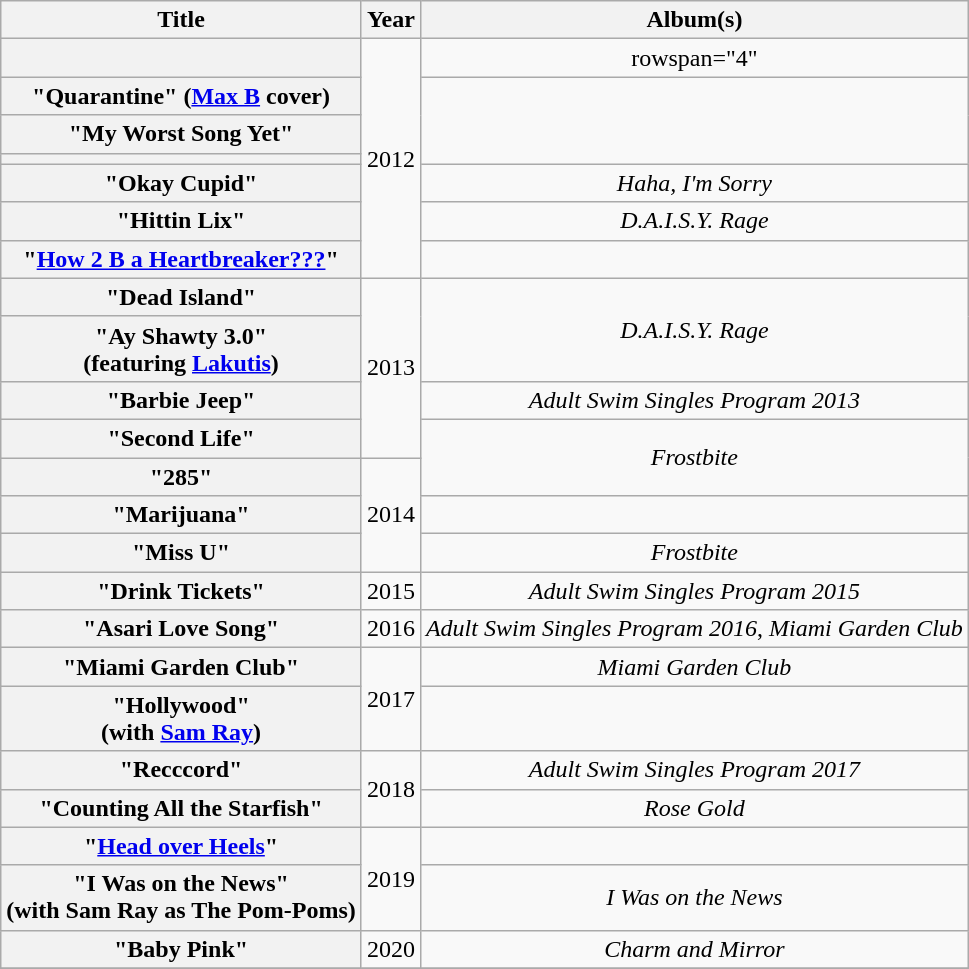<table class="wikitable plainrowheaders" style="text-align:center">
<tr>
<th scope="col">Title</th>
<th scope="col">Year</th>
<th scope="col">Album(s)</th>
</tr>
<tr>
<th scope="row"></th>
<td rowspan="7">2012</td>
<td>rowspan="4" </td>
</tr>
<tr>
<th scope="row">"Quarantine"<span> (<a href='#'>Max B</a> cover)</span></th>
</tr>
<tr>
<th scope="row">"My Worst Song Yet"</th>
</tr>
<tr>
<th scope="row"></th>
</tr>
<tr>
<th scope="row">"Okay Cupid"</th>
<td><em>Haha, I'm Sorry</em></td>
</tr>
<tr>
<th scope="row">"Hittin Lix"</th>
<td><em>D.A.I.S.Y. Rage</em></td>
</tr>
<tr>
<th scope="row">"<a href='#'>How 2 B a Heartbreaker???</a>"</th>
<td></td>
</tr>
<tr>
<th scope="row">"Dead Island"</th>
<td rowspan="4">2013</td>
<td rowspan="2"><em>D.A.I.S.Y. Rage</em></td>
</tr>
<tr>
<th scope="row">"Ay Shawty 3.0"<br><span>(featuring <a href='#'>Lakutis</a>)</span></th>
</tr>
<tr>
<th scope="row">"Barbie Jeep"</th>
<td><em>Adult Swim Singles Program 2013</em></td>
</tr>
<tr>
<th scope="row">"Second Life"</th>
<td rowspan="2"><em>Frostbite</em></td>
</tr>
<tr>
<th scope="row">"285"</th>
<td rowspan="3">2014</td>
</tr>
<tr>
<th scope="row">"Marijuana"</th>
<td></td>
</tr>
<tr>
<th scope="row">"Miss U"</th>
<td><em>Frostbite</em></td>
</tr>
<tr>
<th scope="row">"Drink Tickets"</th>
<td>2015</td>
<td><em>Adult Swim Singles Program 2015</em></td>
</tr>
<tr>
<th scope="row">"Asari Love Song"</th>
<td>2016</td>
<td><em>Adult Swim Singles Program 2016</em>, <em>Miami Garden Club</em></td>
</tr>
<tr>
<th scope="row">"Miami Garden Club"</th>
<td rowspan="2">2017</td>
<td><em>Miami Garden Club</em></td>
</tr>
<tr>
<th scope="row">"Hollywood"<br><span>(with <a href='#'>Sam Ray</a>)</span></th>
<td></td>
</tr>
<tr>
<th scope="row">"Recccord"</th>
<td rowspan="2">2018</td>
<td><em>Adult Swim Singles Program 2017</em></td>
</tr>
<tr>
<th scope="row">"Counting All the Starfish"</th>
<td><em>Rose Gold</em></td>
</tr>
<tr>
<th scope="row">"<a href='#'>Head over Heels</a>"</th>
<td rowspan="2">2019</td>
<td></td>
</tr>
<tr>
<th scope="row">"I Was on the News"<br><span>(with Sam Ray as The Pom-Poms)</span></th>
<td><em>I Was on the News</em></td>
</tr>
<tr>
<th scope="row">"Baby Pink"</th>
<td>2020</td>
<td><em>Charm and Mirror</em></td>
</tr>
<tr>
</tr>
</table>
